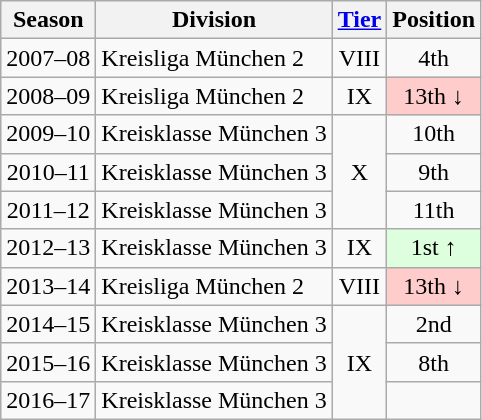<table class="wikitable">
<tr>
<th>Season</th>
<th>Division</th>
<th><a href='#'>Tier</a></th>
<th>Position</th>
</tr>
<tr align="center">
<td>2007–08</td>
<td align="left">Kreisliga München 2</td>
<td>VIII</td>
<td>4th</td>
</tr>
<tr align="center">
<td>2008–09</td>
<td align="left">Kreisliga München 2</td>
<td>IX</td>
<td bgcolor="#ffcccc">13th ↓</td>
</tr>
<tr align="center">
<td>2009–10</td>
<td align="left">Kreisklasse München 3</td>
<td rowspan=3>X</td>
<td>10th</td>
</tr>
<tr align="center">
<td>2010–11</td>
<td align="left">Kreisklasse München 3</td>
<td>9th</td>
</tr>
<tr align="center">
<td>2011–12</td>
<td align="left">Kreisklasse München 3</td>
<td>11th</td>
</tr>
<tr align="center">
<td>2012–13</td>
<td align="left">Kreisklasse München 3</td>
<td>IX</td>
<td bgcolor="#ddffdd">1st ↑</td>
</tr>
<tr align="center">
<td>2013–14</td>
<td align="left">Kreisliga München 2</td>
<td>VIII</td>
<td bgcolor="#ffcccc">13th ↓</td>
</tr>
<tr align="center">
<td>2014–15</td>
<td align="left">Kreisklasse München 3</td>
<td rowspan=3>IX</td>
<td>2nd</td>
</tr>
<tr align="center">
<td>2015–16</td>
<td align="left">Kreisklasse München 3</td>
<td>8th</td>
</tr>
<tr align="center">
<td>2016–17</td>
<td align="left">Kreisklasse München 3</td>
<td></td>
</tr>
</table>
